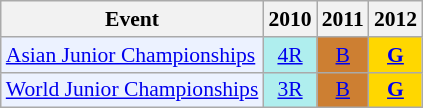<table class="wikitable" style="font-size: 90%; text-align:center">
<tr>
<th>Event</th>
<th>2010</th>
<th>2011</th>
<th>2012</th>
</tr>
<tr>
<td bgcolor="#ECF2FF"; align="left"><a href='#'>Asian Junior Championships</a></td>
<td bgcolor=AFEEEE><a href='#'>4R</a></td>
<td bgcolor=CD7F32><a href='#'>B</a></td>
<td bgcolor=gold><a href='#'><strong>G</strong></a></td>
</tr>
<tr>
<td bgcolor="#ECF2FF"; align="left"><a href='#'>World Junior Championships</a></td>
<td bgcolor=AFEEEE><a href='#'>3R</a></td>
<td bgcolor=CD7F32><a href='#'>B</a></td>
<td bgcolor=gold><a href='#'><strong>G</strong></a></td>
</tr>
</table>
